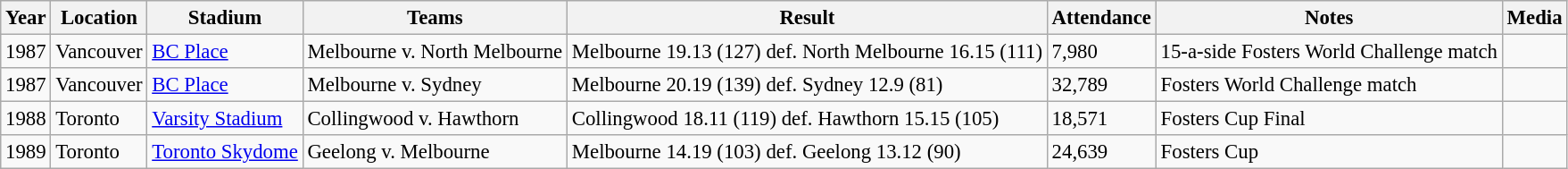<table class="wikitable" style="font-size: 95%;">
<tr>
<th>Year</th>
<th>Location</th>
<th>Stadium</th>
<th>Teams</th>
<th>Result</th>
<th>Attendance</th>
<th>Notes</th>
<th>Media</th>
</tr>
<tr>
<td>1987</td>
<td>Vancouver</td>
<td><a href='#'>BC Place</a></td>
<td>Melbourne v. North Melbourne</td>
<td>Melbourne 19.13 (127) def. North Melbourne 16.15 (111)</td>
<td>7,980</td>
<td>15-a-side Fosters World Challenge match</td>
<td></td>
</tr>
<tr>
<td>1987</td>
<td>Vancouver</td>
<td><a href='#'>BC Place</a></td>
<td>Melbourne v. Sydney</td>
<td>Melbourne 20.19 (139) def. Sydney 12.9 (81)</td>
<td>32,789</td>
<td>Fosters World Challenge match</td>
<td></td>
</tr>
<tr>
<td>1988</td>
<td>Toronto</td>
<td><a href='#'>Varsity Stadium</a></td>
<td>Collingwood v. Hawthorn</td>
<td>Collingwood 18.11 (119) def. Hawthorn 15.15 (105)</td>
<td>18,571</td>
<td>Fosters Cup Final</td>
<td></td>
</tr>
<tr>
<td>1989</td>
<td>Toronto</td>
<td><a href='#'>Toronto Skydome</a></td>
<td>Geelong v. Melbourne</td>
<td>Melbourne 14.19 (103) def. Geelong 13.12 (90)</td>
<td>24,639</td>
<td>Fosters Cup</td>
<td></td>
</tr>
</table>
